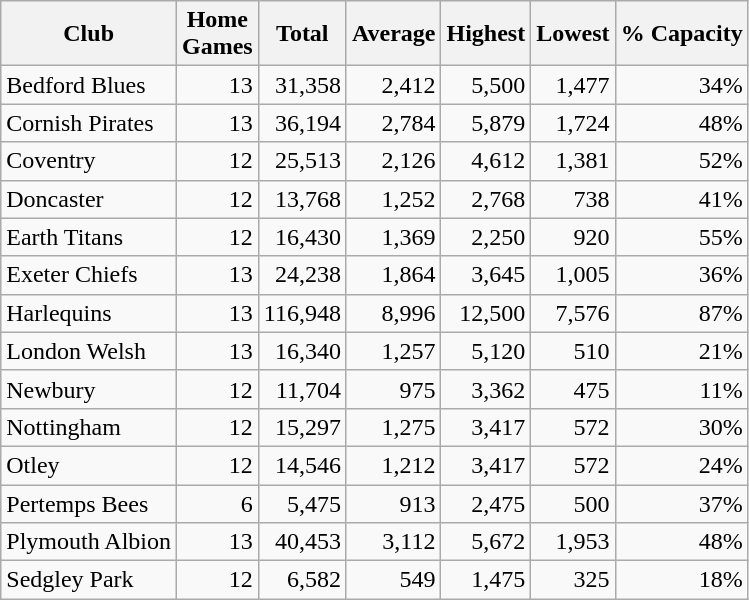<table class="wikitable sortable" style="text-align:right">
<tr>
<th>Club</th>
<th>Home<br>Games</th>
<th>Total</th>
<th>Average</th>
<th>Highest</th>
<th>Lowest</th>
<th>% Capacity</th>
</tr>
<tr>
<td style="text-align:left">Bedford Blues</td>
<td>13</td>
<td>31,358</td>
<td>2,412</td>
<td>5,500</td>
<td>1,477</td>
<td>34%</td>
</tr>
<tr>
<td style="text-align:left">Cornish Pirates</td>
<td>13</td>
<td>36,194</td>
<td>2,784</td>
<td>5,879</td>
<td>1,724</td>
<td>48%</td>
</tr>
<tr>
<td style="text-align:left">Coventry</td>
<td>12</td>
<td>25,513</td>
<td>2,126</td>
<td>4,612</td>
<td>1,381</td>
<td>52%</td>
</tr>
<tr>
<td style="text-align:left">Doncaster</td>
<td>12</td>
<td>13,768</td>
<td>1,252</td>
<td>2,768</td>
<td>738</td>
<td>41%</td>
</tr>
<tr>
<td style="text-align:left">Earth Titans</td>
<td>12</td>
<td>16,430</td>
<td>1,369</td>
<td>2,250</td>
<td>920</td>
<td>55%</td>
</tr>
<tr>
<td style="text-align:left">Exeter Chiefs</td>
<td>13</td>
<td>24,238</td>
<td>1,864</td>
<td>3,645</td>
<td>1,005</td>
<td>36%</td>
</tr>
<tr>
<td style="text-align:left">Harlequins</td>
<td>13</td>
<td>116,948</td>
<td>8,996</td>
<td>12,500</td>
<td>7,576</td>
<td>87%</td>
</tr>
<tr>
<td style="text-align:left">London Welsh</td>
<td>13</td>
<td>16,340</td>
<td>1,257</td>
<td>5,120</td>
<td>510</td>
<td>21%</td>
</tr>
<tr>
<td style="text-align:left">Newbury</td>
<td>12</td>
<td>11,704</td>
<td>975</td>
<td>3,362</td>
<td>475</td>
<td>11%</td>
</tr>
<tr>
<td style="text-align:left">Nottingham</td>
<td>12</td>
<td>15,297</td>
<td>1,275</td>
<td>3,417</td>
<td>572</td>
<td>30%</td>
</tr>
<tr>
<td style="text-align:left">Otley</td>
<td>12</td>
<td>14,546</td>
<td>1,212</td>
<td>3,417</td>
<td>572</td>
<td>24%</td>
</tr>
<tr>
<td style="text-align:left">Pertemps Bees</td>
<td>6</td>
<td>5,475</td>
<td>913</td>
<td>2,475</td>
<td>500</td>
<td>37%</td>
</tr>
<tr>
<td style="text-align:left">Plymouth Albion</td>
<td>13</td>
<td>40,453</td>
<td>3,112</td>
<td>5,672</td>
<td>1,953</td>
<td>48%</td>
</tr>
<tr>
<td style="text-align:left">Sedgley Park</td>
<td>12</td>
<td>6,582</td>
<td>549</td>
<td>1,475</td>
<td>325</td>
<td>18%</td>
</tr>
</table>
